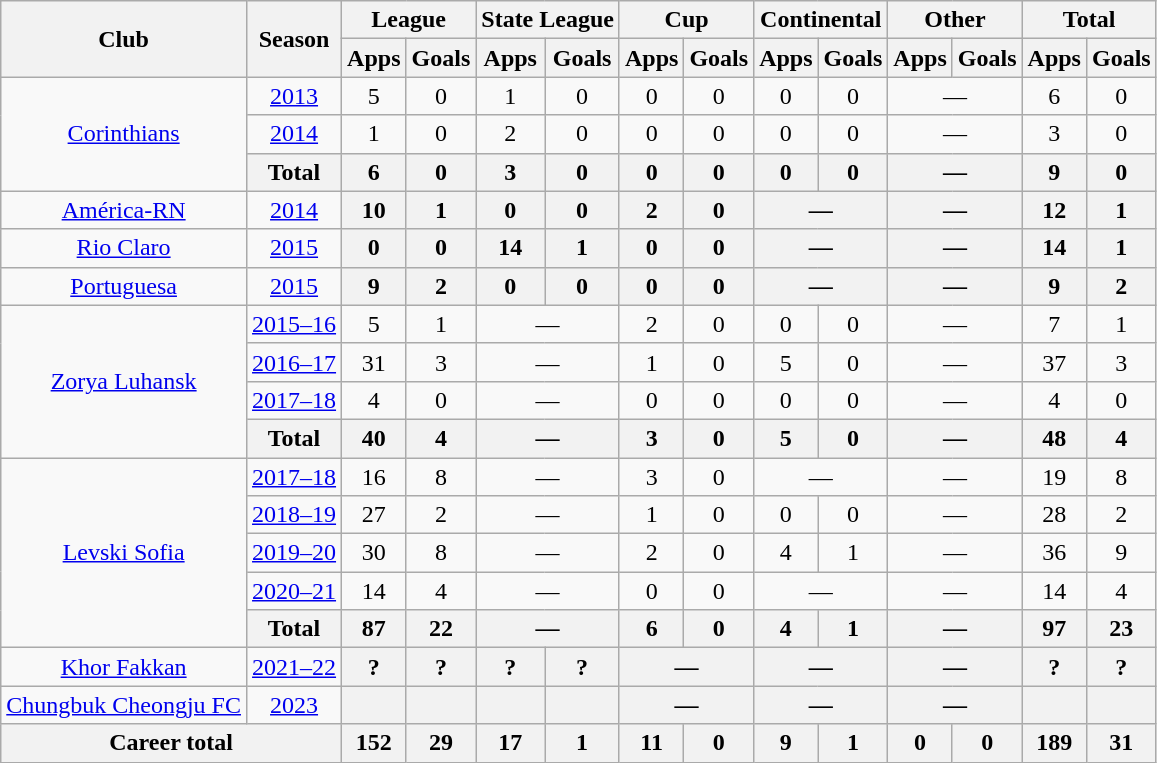<table class="wikitable" style="text-align: center;">
<tr>
<th rowspan="2">Club</th>
<th rowspan="2">Season</th>
<th colspan="2">League</th>
<th colspan="2">State League</th>
<th colspan="2">Cup</th>
<th colspan="2">Continental</th>
<th colspan="2">Other</th>
<th colspan="2">Total</th>
</tr>
<tr>
<th>Apps</th>
<th>Goals</th>
<th>Apps</th>
<th>Goals</th>
<th>Apps</th>
<th>Goals</th>
<th>Apps</th>
<th>Goals</th>
<th>Apps</th>
<th>Goals</th>
<th>Apps</th>
<th>Goals</th>
</tr>
<tr>
<td rowspan="3" valign="center"><a href='#'>Corinthians</a></td>
<td><a href='#'>2013</a></td>
<td>5</td>
<td>0</td>
<td>1</td>
<td>0</td>
<td>0</td>
<td>0</td>
<td>0</td>
<td>0</td>
<td colspan="2">—</td>
<td>6</td>
<td>0</td>
</tr>
<tr>
<td><a href='#'>2014</a></td>
<td>1</td>
<td>0</td>
<td>2</td>
<td>0</td>
<td>0</td>
<td>0</td>
<td>0</td>
<td>0</td>
<td colspan="2">—</td>
<td>3</td>
<td>0</td>
</tr>
<tr>
<th><strong>Total</strong></th>
<th>6</th>
<th>0</th>
<th>3</th>
<th>0</th>
<th>0</th>
<th>0</th>
<th>0</th>
<th>0</th>
<th colspan="2">—</th>
<th>9</th>
<th>0</th>
</tr>
<tr>
<td valign="center"><a href='#'>América-RN</a></td>
<td><a href='#'>2014</a></td>
<th>10</th>
<th>1</th>
<th>0</th>
<th>0</th>
<th>2</th>
<th>0</th>
<th colspan="2">—</th>
<th colspan="2">—</th>
<th>12</th>
<th>1</th>
</tr>
<tr>
<td valign="center"><a href='#'>Rio Claro</a></td>
<td><a href='#'>2015</a></td>
<th>0</th>
<th>0</th>
<th>14</th>
<th>1</th>
<th>0</th>
<th>0</th>
<th colspan="2">—</th>
<th colspan="2">—</th>
<th>14</th>
<th>1</th>
</tr>
<tr>
<td valign="center"><a href='#'>Portuguesa</a></td>
<td><a href='#'>2015</a></td>
<th>9</th>
<th>2</th>
<th>0</th>
<th>0</th>
<th>0</th>
<th>0</th>
<th colspan="2">—</th>
<th colspan="2">—</th>
<th>9</th>
<th>2</th>
</tr>
<tr>
<td rowspan="4" valign="center"><a href='#'>Zorya Luhansk</a></td>
<td><a href='#'>2015–16</a></td>
<td>5</td>
<td>1</td>
<td colspan="2">—</td>
<td>2</td>
<td>0</td>
<td>0</td>
<td>0</td>
<td colspan="2">—</td>
<td>7</td>
<td>1</td>
</tr>
<tr>
<td><a href='#'>2016–17</a></td>
<td>31</td>
<td>3</td>
<td colspan="2">—</td>
<td>1</td>
<td>0</td>
<td>5</td>
<td>0</td>
<td colspan="2">—</td>
<td>37</td>
<td>3</td>
</tr>
<tr>
<td><a href='#'>2017–18</a></td>
<td>4</td>
<td>0</td>
<td colspan="2">—</td>
<td>0</td>
<td>0</td>
<td>0</td>
<td>0</td>
<td colspan="2">—</td>
<td>4</td>
<td>0</td>
</tr>
<tr>
<th><strong>Total</strong></th>
<th>40</th>
<th>4</th>
<th colspan="2">—</th>
<th>3</th>
<th>0</th>
<th>5</th>
<th>0</th>
<th colspan="2">—</th>
<th>48</th>
<th>4</th>
</tr>
<tr>
<td rowspan="5" valign="center"><a href='#'>Levski Sofia</a></td>
<td><a href='#'>2017–18</a></td>
<td>16</td>
<td>8</td>
<td colspan="2">—</td>
<td>3</td>
<td>0</td>
<td colspan="2">—</td>
<td colspan="2">—</td>
<td>19</td>
<td>8</td>
</tr>
<tr>
<td><a href='#'>2018–19</a></td>
<td>27</td>
<td>2</td>
<td colspan="2">—</td>
<td>1</td>
<td>0</td>
<td>0</td>
<td>0</td>
<td colspan="2">—</td>
<td>28</td>
<td>2</td>
</tr>
<tr>
<td><a href='#'>2019–20</a></td>
<td>30</td>
<td>8</td>
<td colspan="2">—</td>
<td>2</td>
<td>0</td>
<td>4</td>
<td>1</td>
<td colspan="2">—</td>
<td>36</td>
<td>9</td>
</tr>
<tr>
<td><a href='#'>2020–21</a></td>
<td>14</td>
<td>4</td>
<td colspan="2">—</td>
<td>0</td>
<td>0</td>
<td colspan="2">—</td>
<td colspan="2">—</td>
<td>14</td>
<td>4</td>
</tr>
<tr>
<th><strong>Total</strong></th>
<th>87</th>
<th>22</th>
<th colspan="2">—</th>
<th>6</th>
<th>0</th>
<th>4</th>
<th>1</th>
<th colspan="2">—</th>
<th>97</th>
<th>23</th>
</tr>
<tr>
<td valign="center"><a href='#'>Khor Fakkan</a></td>
<td><a href='#'>2021–22</a></td>
<th>?</th>
<th>?</th>
<th>?</th>
<th>?</th>
<th colspan="2">—</th>
<th colspan="2">—</th>
<th colspan="2">—</th>
<th>?</th>
<th>?</th>
</tr>
<tr>
<td valign="center"><a href='#'>Chungbuk Cheongju FC</a></td>
<td><a href='#'>2023</a></td>
<th></th>
<th></th>
<th></th>
<th></th>
<th colspan="2">—</th>
<th colspan="2">—</th>
<th colspan="2">—</th>
<th></th>
<th></th>
</tr>
<tr>
<th colspan="2"><strong>Career total</strong></th>
<th>152</th>
<th>29</th>
<th>17</th>
<th>1</th>
<th>11</th>
<th>0</th>
<th>9</th>
<th>1</th>
<th>0</th>
<th>0</th>
<th>189</th>
<th>31</th>
</tr>
</table>
